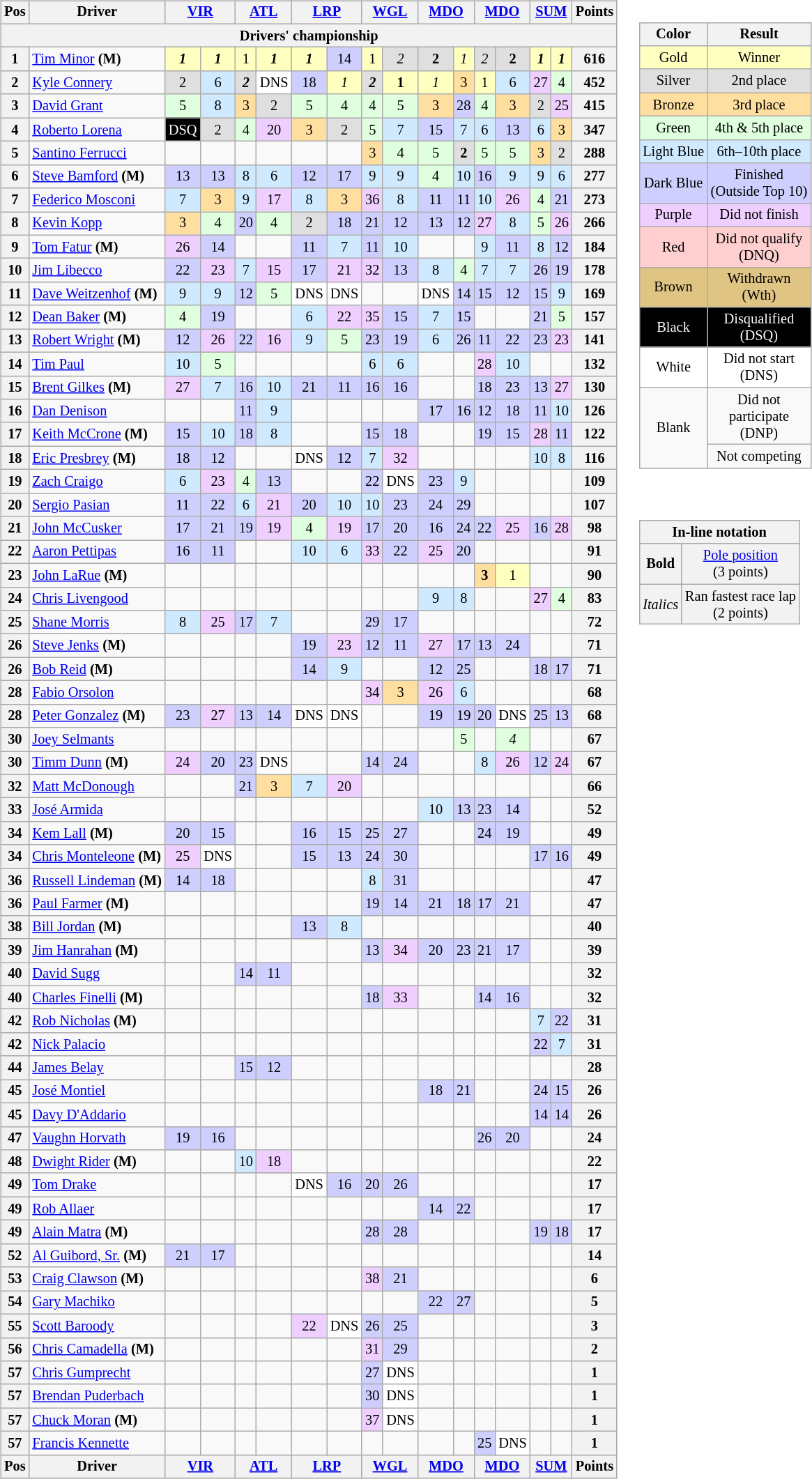<table>
<tr>
<td valign="top"><br><table class="wikitable" style="font-size:85%; text-align: center;">
<tr valign="top">
<th valign="middle">Pos</th>
<th valign="middle">Driver</th>
<th colspan=2><a href='#'>VIR</a></th>
<th colspan=2><a href='#'>ATL</a></th>
<th colspan=2><a href='#'>LRP</a></th>
<th colspan=2><a href='#'>WGL</a></th>
<th colspan=2><a href='#'>MDO</a></th>
<th colspan=2><a href='#'>MDO</a></th>
<th colspan=2><a href='#'>SUM</a></th>
<th valign="middle">Points</th>
</tr>
<tr>
<th colspan=17>Drivers' championship</th>
</tr>
<tr>
<th>1</th>
<td align="left"> <a href='#'>Tim Minor</a> <strong>(M)</strong></td>
<td style="background:#FFFFBF;"><strong><em>1</em></strong></td>
<td style="background:#FFFFBF;"><strong><em>1</em></strong></td>
<td style="background:#FFFFBF;">1</td>
<td style="background:#FFFFBF;"><strong><em>1</em></strong></td>
<td style="background:#FFFFBF;"><strong><em>1</em></strong></td>
<td style="background:#CFCFFF;">14</td>
<td style="background:#FFFFBF;">1</td>
<td style="background:#DFDFDF;"><em>2</em></td>
<td style="background:#DFDFDF;"><strong>2</strong></td>
<td style="background:#FFFFBF;"><em>1</em></td>
<td style="background:#DFDFDF;"><em>2</em></td>
<td style="background:#DFDFDF;"><strong>2</strong></td>
<td style="background:#FFFFBF;"><strong><em>1</em></strong></td>
<td style="background:#FFFFBF;"><strong><em>1</em></strong></td>
<th>616</th>
</tr>
<tr>
<th>2</th>
<td align="left"> <a href='#'>Kyle Connery</a></td>
<td style="background:#DFDFDF;">2</td>
<td style="background:#CFEAFF;">6</td>
<td style="background:#DFDFDF;"><strong><em>2</em></strong></td>
<td style="background:#FFFFFF;">DNS</td>
<td style="background:#CFCFFF;">18</td>
<td style="background:#FFFFBF;"><em>1</em></td>
<td style="background:#DFDFDF;"><strong><em>2</em></strong></td>
<td style="background:#FFFFBF;"><strong>1</strong></td>
<td style="background:#FFFFBF;"><em>1</em></td>
<td style="background:#FFDF9F;">3</td>
<td style="background:#FFFFBF;">1</td>
<td style="background:#CFEAFF;">6</td>
<td style="background:#EFCFFF;">27</td>
<td style="background:#DFFFDF;">4</td>
<th>452</th>
</tr>
<tr>
<th>3</th>
<td align="left"> <a href='#'>David Grant</a></td>
<td style="background:#DFFFDF;">5</td>
<td style="background:#CFEAFF;">8</td>
<td style="background:#FFDF9F;">3</td>
<td style="background:#DFDFDF;">2</td>
<td style="background:#DFFFDF;">5</td>
<td style="background:#DFFFDF;">4</td>
<td style="background:#DFFFDF;">4</td>
<td style="background:#DFFFDF;">5</td>
<td style="background:#FFDF9F;">3</td>
<td style="background:#CFCFFF;">28</td>
<td style="background:#DFFFDF;">4</td>
<td style="background:#FFDF9F;">3</td>
<td style="background:#DFDFDF;">2</td>
<td style="background:#EFCFFF;">25</td>
<th>415</th>
</tr>
<tr>
<th>4</th>
<td align="left"> <a href='#'>Roberto Lorena</a></td>
<td style="background:#000000; color:white;">DSQ</td>
<td style="background:#DFDFDF;">2</td>
<td style="background:#DFFFDF;">4</td>
<td style="background:#EFCFFF;">20</td>
<td style="background:#FFDF9F;">3</td>
<td style="background:#DFDFDF;">2</td>
<td style="background:#DFFFDF;">5</td>
<td style="background:#CFEAFF;">7</td>
<td style="background:#CFCFFF;">15</td>
<td style="background:#CFEAFF;">7</td>
<td style="background:#CFEAFF;">6</td>
<td style="background:#CFCFFF;">13</td>
<td style="background:#CFEAFF;">6</td>
<td style="background:#FFDF9F;">3</td>
<th>347</th>
</tr>
<tr>
<th>5</th>
<td align="left"> <a href='#'>Santino Ferrucci</a></td>
<td></td>
<td></td>
<td></td>
<td></td>
<td></td>
<td></td>
<td style="background:#FFDF9F;">3</td>
<td style="background:#DFFFDF;">4</td>
<td style="background:#DFFFDF;">5</td>
<td style="background:#DFDFDF;"><strong>2</strong></td>
<td style="background:#DFFFDF;">5</td>
<td style="background:#DFFFDF;">5</td>
<td style="background:#FFDF9F;">3</td>
<td style="background:#DFDFDF;">2</td>
<th>288</th>
</tr>
<tr>
<th>6</th>
<td align="left"> <a href='#'>Steve Bamford</a> <strong>(M)</strong></td>
<td style="background:#CFCFFF;">13</td>
<td style="background:#CFCFFF;">13</td>
<td style="background:#CFEAFF;">8</td>
<td style="background:#CFEAFF;">6</td>
<td style="background:#CFCFFF;">12</td>
<td style="background:#CFCFFF;">17</td>
<td style="background:#CFEAFF;">9</td>
<td style="background:#CFEAFF;">9</td>
<td style="background:#DFFFDF;">4</td>
<td style="background:#CFEAFF;">10</td>
<td style="background:#CFCFFF;">16</td>
<td style="background:#CFEAFF;">9</td>
<td style="background:#CFEAFF;">9</td>
<td style="background:#CFEAFF;">6</td>
<th>277</th>
</tr>
<tr>
<th>7</th>
<td align="left"> <a href='#'>Federico Mosconi</a></td>
<td style="background:#CFEAFF;">7</td>
<td style="background:#FFDF9F;">3</td>
<td style="background:#CFEAFF;">9</td>
<td style="background:#EFCFFF;">17</td>
<td style="background:#CFEAFF;">8</td>
<td style="background:#FFDF9F;">3</td>
<td style="background:#EFCFFF;">36</td>
<td style="background:#CFEAFF;">8</td>
<td style="background:#CFCFFF;">11</td>
<td style="background:#CFCFFF;">11</td>
<td style="background:#CFEAFF;">10</td>
<td style="background:#EFCFFF;">26</td>
<td style="background:#DFFFDF;">4</td>
<td style="background:#CFCFFF;">21</td>
<th>273</th>
</tr>
<tr>
<th>8</th>
<td align="left"> <a href='#'>Kevin Kopp</a></td>
<td style="background:#FFDF9F;">3</td>
<td style="background:#DFFFDF;">4</td>
<td style="background:#CFCFFF;">20</td>
<td style="background:#DFFFDF;">4</td>
<td style="background:#DFDFDF;">2</td>
<td style="background:#CFCFFF;">18</td>
<td style="background:#CFCFFF;">21</td>
<td style="background:#CFCFFF;">12</td>
<td style="background:#CFCFFF;">13</td>
<td style="background:#CFCFFF;">12</td>
<td style="background:#EFCFFF;">27</td>
<td style="background:#CFEAFF;">8</td>
<td style="background:#DFFFDF;">5</td>
<td style="background:#EFCFFF;">26</td>
<th>266</th>
</tr>
<tr>
<th>9</th>
<td align="left"> <a href='#'>Tom Fatur</a> <strong>(M)</strong></td>
<td style="background:#EFCFFF;">26</td>
<td style="background:#CFCFFF;">14</td>
<td></td>
<td></td>
<td style="background:#CFCFFF;">11</td>
<td style="background:#CFEAFF;">7</td>
<td style="background:#CFCFFF;">11</td>
<td style="background:#CFEAFF;">10</td>
<td></td>
<td></td>
<td style="background:#CFEAFF;">9</td>
<td style="background:#CFCFFF;">11</td>
<td style="background:#CFEAFF;">8</td>
<td style="background:#CFCFFF;">12</td>
<th>184</th>
</tr>
<tr>
<th>10</th>
<td align="left"> <a href='#'>Jim Libecco</a></td>
<td style="background:#CFCFFF;">22</td>
<td style="background:#EFCFFF;">23</td>
<td style="background:#CFEAFF;">7</td>
<td style="background:#EFCFFF;">15</td>
<td style="background:#CFCFFF;">17</td>
<td style="background:#EFCFFF;">21</td>
<td style="background:#EFCFFF;">32</td>
<td style="background:#CFCFFF;">13</td>
<td style="background:#CFEAFF;">8</td>
<td style="background:#DFFFDF;">4</td>
<td style="background:#CFEAFF;">7</td>
<td style="background:#CFEAFF;">7</td>
<td style="background:#CFCFFF;">26</td>
<td style="background:#CFCFFF;">19</td>
<th>178</th>
</tr>
<tr>
<th>11</th>
<td align="left"> <a href='#'>Dave Weitzenhof</a> <strong>(M)</strong></td>
<td style="background:#CFEAFF;">9</td>
<td style="background:#CFEAFF;">9</td>
<td style="background:#CFCFFF;">12</td>
<td style="background:#DFFFDF;">5</td>
<td style="background:#FFFFFF;">DNS</td>
<td style="background:#FFFFFF;">DNS</td>
<td></td>
<td></td>
<td style="background:#FFFFFF;">DNS</td>
<td style="background:#CFCFFF;">14</td>
<td style="background:#CFCFFF;">15</td>
<td style="background:#CFCFFF;">12</td>
<td style="background:#CFCFFF;">15</td>
<td style="background:#CFEAFF;">9</td>
<th>169</th>
</tr>
<tr>
<th>12</th>
<td align="left"> <a href='#'>Dean Baker</a> <strong>(M)</strong></td>
<td style="background:#DFFFDF;">4</td>
<td style="background:#CFCFFF;">19</td>
<td></td>
<td></td>
<td style="background:#CFEAFF;">6</td>
<td style="background:#EFCFFF;">22</td>
<td style="background:#EFCFFF;">35</td>
<td style="background:#CFCFFF;">15</td>
<td style="background:#CFEAFF;">7</td>
<td style="background:#CFCFFF;">15</td>
<td></td>
<td></td>
<td style="background:#CFCFFF;">21</td>
<td style="background:#DFFFDF;">5</td>
<th>157</th>
</tr>
<tr>
<th>13</th>
<td align="left"> <a href='#'>Robert Wright</a> <strong>(M)</strong></td>
<td style="background:#CFCFFF;">12</td>
<td style="background:#EFCFFF;">26</td>
<td style="background:#CFCFFF;">22</td>
<td style="background:#EFCFFF;">16</td>
<td style="background:#CFEAFF;">9</td>
<td style="background:#DFFFDF;">5</td>
<td style="background:#CFCFFF;">23</td>
<td style="background:#CFCFFF;">19</td>
<td style="background:#CFEAFF;">6</td>
<td style="background:#CFCFFF;">26</td>
<td style="background:#CFCFFF;">11</td>
<td style="background:#CFCFFF;">22</td>
<td style="background:#CFCFFF;">23</td>
<td style="background:#EFCFFF;">23</td>
<th>141</th>
</tr>
<tr>
<th>14</th>
<td align="left"> <a href='#'>Tim Paul</a></td>
<td style="background:#CFEAFF;">10</td>
<td style="background:#DFFFDF;">5</td>
<td></td>
<td></td>
<td></td>
<td></td>
<td style="background:#CFEAFF;">6</td>
<td style="background:#CFEAFF;">6</td>
<td></td>
<td></td>
<td style="background:#EFCFFF;">28</td>
<td style="background:#CFEAFF;">10</td>
<td></td>
<td></td>
<th>132</th>
</tr>
<tr>
<th>15</th>
<td align="left"> <a href='#'>Brent Gilkes</a> <strong>(M)</strong></td>
<td style="background:#EFCFFF;">27</td>
<td style="background:#CFEAFF;">7</td>
<td style="background:#CFCFFF;">16</td>
<td style="background:#CFEAFF;">10</td>
<td style="background:#CFCFFF;">21</td>
<td style="background:#CFCFFF;">11</td>
<td style="background:#CFCFFF;">16</td>
<td style="background:#CFCFFF;">16</td>
<td></td>
<td></td>
<td style="background:#CFCFFF;">18</td>
<td style="background:#CFCFFF;">23</td>
<td style="background:#CFCFFF;">13</td>
<td style="background:#EFCFFF;">27</td>
<th>130</th>
</tr>
<tr>
<th>16</th>
<td align="left"> <a href='#'>Dan Denison</a></td>
<td></td>
<td></td>
<td style="background:#CFCFFF;">11</td>
<td style="background:#CFEAFF;">9</td>
<td></td>
<td></td>
<td></td>
<td></td>
<td style="background:#CFCFFF;">17</td>
<td style="background:#CFCFFF;">16</td>
<td style="background:#CFCFFF;">12</td>
<td style="background:#CFCFFF;">18</td>
<td style="background:#CFCFFF;">11</td>
<td style="background:#CFEAFF;">10</td>
<th>126</th>
</tr>
<tr>
<th>17</th>
<td align="left"> <a href='#'>Keith McCrone</a> <strong>(M)</strong></td>
<td style="background:#CFCFFF;">15</td>
<td style="background:#CFEAFF;">10</td>
<td style="background:#CFCFFF;">18</td>
<td style="background:#CFEAFF;">8</td>
<td></td>
<td></td>
<td style="background:#CFCFFF;">15</td>
<td style="background:#CFCFFF;">18</td>
<td></td>
<td></td>
<td style="background:#CFCFFF;">19</td>
<td style="background:#CFCFFF;">15</td>
<td style="background:#EFCFFF;">28</td>
<td style="background:#CFCFFF;">11</td>
<th>122</th>
</tr>
<tr>
<th>18</th>
<td align="left"> <a href='#'>Eric Presbrey</a> <strong>(M)</strong></td>
<td style="background:#CFCFFF;">18</td>
<td style="background:#CFCFFF;">12</td>
<td></td>
<td></td>
<td style="background:#FFFFFF;">DNS</td>
<td style="background:#CFCFFF;">12</td>
<td style="background:#CFEAFF;">7</td>
<td style="background:#EFCFFF;">32</td>
<td></td>
<td></td>
<td></td>
<td></td>
<td style="background:#CFEAFF;">10</td>
<td style="background:#CFEAFF;">8</td>
<th>116</th>
</tr>
<tr>
<th>19</th>
<td align="left"> <a href='#'>Zach Craigo</a></td>
<td style="background:#CFEAFF;">6</td>
<td style="background:#EFCFFF;">23</td>
<td style="background:#DFFFDF;">4</td>
<td style="background:#CFCFFF;">13</td>
<td></td>
<td></td>
<td style="background:#CFCFFF;">22</td>
<td style="background:#FFFFFF;">DNS</td>
<td style="background:#CFCFFF;">23</td>
<td style="background:#CFEAFF;">9</td>
<td></td>
<td></td>
<td></td>
<td></td>
<th>109</th>
</tr>
<tr>
<th>20</th>
<td align="left"> <a href='#'>Sergio Pasian</a></td>
<td style="background:#CFCFFF;">11</td>
<td style="background:#CFCFFF;">22</td>
<td style="background:#CFEAFF;">6</td>
<td style="background:#EFCFFF;">21</td>
<td style="background:#CFCFFF;">20</td>
<td style="background:#CFEAFF;">10</td>
<td style="background:#CFEAFF;">10</td>
<td style="background:#CFCFFF;">23</td>
<td style="background:#CFCFFF;">24</td>
<td style="background:#CFCFFF;">29</td>
<td></td>
<td></td>
<td></td>
<td></td>
<th>107</th>
</tr>
<tr>
<th>21</th>
<td align="left"> <a href='#'>John McCusker</a></td>
<td style="background:#CFCFFF;">17</td>
<td style="background:#CFCFFF;">21</td>
<td style="background:#CFCFFF;">19</td>
<td style="background:#EFCFFF;">19</td>
<td style="background:#DFFFDF;">4</td>
<td style="background:#EFCFFF;">19</td>
<td style="background:#CFCFFF;">17</td>
<td style="background:#CFCFFF;">20</td>
<td style="background:#CFCFFF;">16</td>
<td style="background:#CFCFFF;">24</td>
<td style="background:#CFCFFF;">22</td>
<td style="background:#EFCFFF;">25</td>
<td style="background:#CFCFFF;">16</td>
<td style="background:#EFCFFF;">28</td>
<th>98</th>
</tr>
<tr>
<th>22</th>
<td align="left"> <a href='#'>Aaron Pettipas</a></td>
<td style="background:#CFCFFF;">16</td>
<td style="background:#CFCFFF;">11</td>
<td></td>
<td></td>
<td style="background:#CFEAFF;">10</td>
<td style="background:#CFEAFF;">6</td>
<td style="background:#EFCFFF;">33</td>
<td style="background:#CFCFFF;">22</td>
<td style="background:#EFCFFF;">25</td>
<td style="background:#CFCFFF;">20</td>
<td></td>
<td></td>
<td></td>
<td></td>
<th>91</th>
</tr>
<tr>
<th>23</th>
<td align="left"> <a href='#'>John LaRue</a> <strong>(M)</strong></td>
<td></td>
<td></td>
<td></td>
<td></td>
<td></td>
<td></td>
<td></td>
<td></td>
<td></td>
<td></td>
<td style="background:#FFDF9F;"><strong>3</strong></td>
<td style="background:#FFFFBF;">1</td>
<td></td>
<td></td>
<th>90</th>
</tr>
<tr>
<th>24</th>
<td align="left"> <a href='#'>Chris Livengood</a></td>
<td></td>
<td></td>
<td></td>
<td></td>
<td></td>
<td></td>
<td></td>
<td></td>
<td style="background:#CFEAFF;">9</td>
<td style="background:#CFEAFF;">8</td>
<td></td>
<td></td>
<td style="background:#EFCFFF;">27</td>
<td style="background:#DFFFDF;">4</td>
<th>83</th>
</tr>
<tr>
<th>25</th>
<td align="left"> <a href='#'>Shane Morris</a></td>
<td style="background:#CFEAFF;">8</td>
<td style="background:#EFCFFF;">25</td>
<td style="background:#CFCFFF;">17</td>
<td style="background:#CFEAFF;">7</td>
<td></td>
<td></td>
<td style="background:#CFCFFF;">29</td>
<td style="background:#CFCFFF;">17</td>
<td></td>
<td></td>
<td></td>
<td></td>
<td></td>
<td></td>
<th>72</th>
</tr>
<tr>
<th>26</th>
<td align="left"> <a href='#'>Steve Jenks</a> <strong>(M)</strong></td>
<td></td>
<td></td>
<td></td>
<td></td>
<td style="background:#CFCFFF;">19</td>
<td style="background:#EFCFFF;">23</td>
<td style="background:#CFCFFF;">12</td>
<td style="background:#CFCFFF;">11</td>
<td style="background:#EFCFFF;">27</td>
<td style="background:#CFCFFF;">17</td>
<td style="background:#CFCFFF;">13</td>
<td style="background:#CFCFFF;">24</td>
<td></td>
<td></td>
<th>71</th>
</tr>
<tr>
<th>26</th>
<td align="left"> <a href='#'>Bob Reid</a> <strong>(M)</strong></td>
<td></td>
<td></td>
<td></td>
<td></td>
<td style="background:#CFCFFF;">14</td>
<td style="background:#CFEAFF;">9</td>
<td></td>
<td></td>
<td style="background:#CFCFFF;">12</td>
<td style="background:#CFCFFF;">25</td>
<td></td>
<td></td>
<td style="background:#CFCFFF;">18</td>
<td style="background:#CFCFFF;">17</td>
<th>71</th>
</tr>
<tr>
<th>28</th>
<td align="left"> <a href='#'>Fabio Orsolon</a></td>
<td></td>
<td></td>
<td></td>
<td></td>
<td></td>
<td></td>
<td style="background:#EFCFFF;">34</td>
<td style="background:#FFDF9F;">3</td>
<td style="background:#EFCFFF;">26</td>
<td style="background:#CFEAFF;">6</td>
<td></td>
<td></td>
<td></td>
<td></td>
<th>68</th>
</tr>
<tr>
<th>28</th>
<td align="left"> <a href='#'>Peter Gonzalez</a> <strong>(M)</strong></td>
<td style="background:#CFCFFF;">23</td>
<td style="background:#EFCFFF;">27</td>
<td style="background:#CFCFFF;">13</td>
<td style="background:#CFCFFF;">14</td>
<td style="background:#FFFFFF;">DNS</td>
<td style="background:#FFFFFF;">DNS</td>
<td></td>
<td></td>
<td style="background:#CFCFFF;">19</td>
<td style="background:#CFCFFF;">19</td>
<td style="background:#CFCFFF;">20</td>
<td style="background:#FFFFFF;">DNS</td>
<td style="background:#CFCFFF;">25</td>
<td style="background:#CFCFFF;">13</td>
<th>68</th>
</tr>
<tr>
<th>30</th>
<td align="left"> <a href='#'>Joey Selmants</a></td>
<td></td>
<td></td>
<td></td>
<td></td>
<td></td>
<td></td>
<td></td>
<td></td>
<td></td>
<td style="background:#DFFFDF;">5</td>
<td></td>
<td style="background:#DFFFDF;"><em>4</em></td>
<td></td>
<td></td>
<th>67</th>
</tr>
<tr>
<th>30</th>
<td align="left"> <a href='#'>Timm Dunn</a> <strong>(M)</strong></td>
<td style="background:#EFCFFF;">24</td>
<td style="background:#CFCFFF;">20</td>
<td style="background:#CFCFFF;">23</td>
<td style="background:#FFFFFF;">DNS</td>
<td></td>
<td></td>
<td style="background:#CFCFFF;">14</td>
<td style="background:#CFCFFF;">24</td>
<td></td>
<td></td>
<td style="background:#CFEAFF;">8</td>
<td style="background:#EFCFFF;">26</td>
<td style="background:#CFCFFF;">12</td>
<td style="background:#EFCFFF;">24</td>
<th>67</th>
</tr>
<tr>
<th>32</th>
<td align="left"> <a href='#'>Matt McDonough</a></td>
<td></td>
<td></td>
<td style="background:#CFCFFF;">21</td>
<td style="background:#FFDF9F;">3</td>
<td style="background:#CFEAFF;">7</td>
<td style="background:#EFCFFF;">20</td>
<td></td>
<td></td>
<td></td>
<td></td>
<td></td>
<td></td>
<td></td>
<td></td>
<th>66</th>
</tr>
<tr>
<th>33</th>
<td align="left"> <a href='#'>José Armida</a></td>
<td></td>
<td></td>
<td></td>
<td></td>
<td></td>
<td></td>
<td></td>
<td></td>
<td style="background:#CFEAFF;">10</td>
<td style="background:#CFCFFF;">13</td>
<td style="background:#CFCFFF;">23</td>
<td style="background:#CFCFFF;">14</td>
<td></td>
<td></td>
<th>52</th>
</tr>
<tr>
<th>34</th>
<td align="left"> <a href='#'>Kem Lall</a> <strong>(M)</strong></td>
<td style="background:#CFCFFF;">20</td>
<td style="background:#CFCFFF;">15</td>
<td></td>
<td></td>
<td style="background:#CFCFFF;">16</td>
<td style="background:#CFCFFF;">15</td>
<td style="background:#CFCFFF;">25</td>
<td style="background:#CFCFFF;">27</td>
<td></td>
<td></td>
<td style="background:#CFCFFF;">24</td>
<td style="background:#CFCFFF;">19</td>
<td></td>
<td></td>
<th>49</th>
</tr>
<tr>
<th>34</th>
<td align="left"> <a href='#'>Chris Monteleone</a> <strong>(M)</strong></td>
<td style="background:#EFCFFF;">25</td>
<td style="background:#FFFFFF;">DNS</td>
<td></td>
<td></td>
<td style="background:#CFCFFF;">15</td>
<td style="background:#CFCFFF;">13</td>
<td style="background:#CFCFFF;">24</td>
<td style="background:#CFCFFF;">30</td>
<td></td>
<td></td>
<td></td>
<td></td>
<td style="background:#CFCFFF;">17</td>
<td style="background:#CFCFFF;">16</td>
<th>49</th>
</tr>
<tr>
<th>36</th>
<td align="left"> <a href='#'>Russell Lindeman</a> <strong>(M)</strong></td>
<td style="background:#CFCFFF;">14</td>
<td style="background:#CFCFFF;">18</td>
<td></td>
<td></td>
<td></td>
<td></td>
<td style="background:#CFEAFF;">8</td>
<td style="background:#CFCFFF;">31</td>
<td></td>
<td></td>
<td></td>
<td></td>
<td></td>
<td></td>
<th>47</th>
</tr>
<tr>
<th>36</th>
<td align="left"> <a href='#'>Paul Farmer</a> <strong>(M)</strong></td>
<td></td>
<td></td>
<td></td>
<td></td>
<td></td>
<td></td>
<td style="background:#CFCFFF;">19</td>
<td style="background:#CFCFFF;">14</td>
<td style="background:#CFCFFF;">21</td>
<td style="background:#CFCFFF;">18</td>
<td style="background:#CFCFFF;">17</td>
<td style="background:#CFCFFF;">21</td>
<td></td>
<td></td>
<th>47</th>
</tr>
<tr>
<th>38</th>
<td align="left"> <a href='#'>Bill Jordan</a> <strong>(M)</strong></td>
<td></td>
<td></td>
<td></td>
<td></td>
<td style="background:#CFCFFF;">13</td>
<td style="background:#CFEAFF;">8</td>
<td></td>
<td></td>
<td></td>
<td></td>
<td></td>
<td></td>
<td></td>
<td></td>
<th>40</th>
</tr>
<tr>
<th>39</th>
<td align="left"> <a href='#'>Jim Hanrahan</a> <strong>(M)</strong></td>
<td></td>
<td></td>
<td></td>
<td></td>
<td></td>
<td></td>
<td style="background:#CFCFFF;">13</td>
<td style="background:#EFCFFF;">34</td>
<td style="background:#CFCFFF;">20</td>
<td style="background:#CFCFFF;">23</td>
<td style="background:#CFCFFF;">21</td>
<td style="background:#CFCFFF;">17</td>
<td></td>
<td></td>
<th>39</th>
</tr>
<tr>
<th>40</th>
<td align="left"> <a href='#'>David Sugg</a></td>
<td></td>
<td></td>
<td style="background:#CFCFFF;">14</td>
<td style="background:#CFCFFF;">11</td>
<td></td>
<td></td>
<td></td>
<td></td>
<td></td>
<td></td>
<td></td>
<td></td>
<td></td>
<td></td>
<th>32</th>
</tr>
<tr>
<th>40</th>
<td align="left"> <a href='#'>Charles Finelli</a> <strong>(M)</strong></td>
<td></td>
<td></td>
<td></td>
<td></td>
<td></td>
<td></td>
<td style="background:#CFCFFF;">18</td>
<td style="background:#EFCFFF;">33</td>
<td></td>
<td></td>
<td style="background:#CFCFFF;">14</td>
<td style="background:#CFCFFF;">16</td>
<td></td>
<td></td>
<th>32</th>
</tr>
<tr>
<th>42</th>
<td align="left"> <a href='#'>Rob Nicholas</a> <strong>(M)</strong></td>
<td></td>
<td></td>
<td></td>
<td></td>
<td></td>
<td></td>
<td></td>
<td></td>
<td></td>
<td></td>
<td></td>
<td></td>
<td style="background:#CFEAFF;">7</td>
<td style="background:#CFCFFF;">22</td>
<th>31</th>
</tr>
<tr>
<th>42</th>
<td align="left"> <a href='#'>Nick Palacio</a></td>
<td></td>
<td></td>
<td></td>
<td></td>
<td></td>
<td></td>
<td></td>
<td></td>
<td></td>
<td></td>
<td></td>
<td></td>
<td style="background:#CFCFFF;">22</td>
<td style="background:#CFEAFF;">7</td>
<th>31</th>
</tr>
<tr>
<th>44</th>
<td align="left"> <a href='#'>James Belay</a></td>
<td></td>
<td></td>
<td style="background:#CFCFFF;">15</td>
<td style="background:#CFCFFF;">12</td>
<td></td>
<td></td>
<td></td>
<td></td>
<td></td>
<td></td>
<td></td>
<td></td>
<td></td>
<td></td>
<th>28</th>
</tr>
<tr>
<th>45</th>
<td align="left"> <a href='#'>José Montiel</a></td>
<td></td>
<td></td>
<td></td>
<td></td>
<td></td>
<td></td>
<td></td>
<td></td>
<td style="background:#CFCFFF;">18</td>
<td style="background:#CFCFFF;">21</td>
<td></td>
<td></td>
<td style="background:#CFCFFF;">24</td>
<td style="background:#CFCFFF;">15</td>
<th>26</th>
</tr>
<tr>
<th>45</th>
<td align="left"> <a href='#'>Davy D'Addario</a></td>
<td></td>
<td></td>
<td></td>
<td></td>
<td></td>
<td></td>
<td></td>
<td></td>
<td></td>
<td></td>
<td></td>
<td></td>
<td style="background:#CFCFFF;">14</td>
<td style="background:#CFCFFF;">14</td>
<th>26</th>
</tr>
<tr>
<th>47</th>
<td align="left"> <a href='#'>Vaughn Horvath</a></td>
<td style="background:#CFCFFF;">19</td>
<td style="background:#CFCFFF;">16</td>
<td></td>
<td></td>
<td></td>
<td></td>
<td></td>
<td></td>
<td></td>
<td></td>
<td style="background:#CFCFFF;">26</td>
<td style="background:#CFCFFF;">20</td>
<td></td>
<td></td>
<th>24</th>
</tr>
<tr>
<th>48</th>
<td align="left"> <a href='#'>Dwight Rider</a> <strong>(M)</strong></td>
<td></td>
<td></td>
<td style="background:#CFEAFF;">10</td>
<td style="background:#EFCFFF;">18</td>
<td></td>
<td></td>
<td></td>
<td></td>
<td></td>
<td></td>
<td></td>
<td></td>
<td></td>
<td></td>
<th>22</th>
</tr>
<tr>
<th>49</th>
<td align="left"> <a href='#'>Tom Drake</a></td>
<td></td>
<td></td>
<td></td>
<td></td>
<td style="background:#FFFFFF;">DNS</td>
<td style="background:#CFCFFF;">16</td>
<td style="background:#CFCFFF;">20</td>
<td style="background:#CFCFFF;">26</td>
<td></td>
<td></td>
<td></td>
<td></td>
<td></td>
<td></td>
<th>17</th>
</tr>
<tr>
<th>49</th>
<td align="left"> <a href='#'>Rob Allaer</a></td>
<td></td>
<td></td>
<td></td>
<td></td>
<td></td>
<td></td>
<td></td>
<td></td>
<td style="background:#CFCFFF;">14</td>
<td style="background:#CFCFFF;">22</td>
<td></td>
<td></td>
<td></td>
<td></td>
<th>17</th>
</tr>
<tr>
<th>49</th>
<td align="left"> <a href='#'>Alain Matra</a> <strong>(M)</strong></td>
<td></td>
<td></td>
<td></td>
<td></td>
<td></td>
<td></td>
<td style="background:#CFCFFF;">28</td>
<td style="background:#CFCFFF;">28</td>
<td></td>
<td></td>
<td></td>
<td></td>
<td style="background:#CFCFFF;">19</td>
<td style="background:#CFCFFF;">18</td>
<th>17</th>
</tr>
<tr>
<th>52</th>
<td align="left"> <a href='#'>Al Guibord, Sr.</a> <strong>(M)</strong></td>
<td style="background:#CFCFFF;">21</td>
<td style="background:#CFCFFF;">17</td>
<td></td>
<td></td>
<td></td>
<td></td>
<td></td>
<td></td>
<td></td>
<td></td>
<td></td>
<td></td>
<td></td>
<td></td>
<th>14</th>
</tr>
<tr>
<th>53</th>
<td align="left"> <a href='#'>Craig Clawson</a> <strong>(M)</strong></td>
<td></td>
<td></td>
<td></td>
<td></td>
<td></td>
<td></td>
<td style="background:#EFCFFF;">38</td>
<td style="background:#CFCFFF;">21</td>
<td></td>
<td></td>
<td></td>
<td></td>
<td></td>
<td></td>
<th>6</th>
</tr>
<tr>
<th>54</th>
<td align="left"> <a href='#'>Gary Machiko</a></td>
<td></td>
<td></td>
<td></td>
<td></td>
<td></td>
<td></td>
<td></td>
<td></td>
<td style="background:#CFCFFF;">22</td>
<td style="background:#CFCFFF;">27</td>
<td></td>
<td></td>
<td></td>
<td></td>
<th>5</th>
</tr>
<tr>
<th>55</th>
<td align="left"> <a href='#'>Scott Baroody</a></td>
<td></td>
<td></td>
<td></td>
<td></td>
<td style="background:#EFCFFF;">22</td>
<td style="background:#FFFFFF;">DNS</td>
<td style="background:#CFCFFF;">26</td>
<td style="background:#CFCFFF;">25</td>
<td></td>
<td></td>
<td></td>
<td></td>
<td></td>
<td></td>
<th>3</th>
</tr>
<tr>
<th>56</th>
<td align="left"> <a href='#'>Chris Camadella</a> <strong>(M)</strong></td>
<td></td>
<td></td>
<td></td>
<td></td>
<td></td>
<td></td>
<td style="background:#EFCFFF;">31</td>
<td style="background:#CFCFFF;">29</td>
<td></td>
<td></td>
<td></td>
<td></td>
<td></td>
<td></td>
<th>2</th>
</tr>
<tr>
<th>57</th>
<td align="left"> <a href='#'>Chris Gumprecht</a></td>
<td></td>
<td></td>
<td></td>
<td></td>
<td></td>
<td></td>
<td style="background:#CFCFFF;">27</td>
<td style="background:#FFFFFF;">DNS</td>
<td></td>
<td></td>
<td></td>
<td></td>
<td></td>
<td></td>
<th>1</th>
</tr>
<tr>
<th>57</th>
<td align="left"> <a href='#'>Brendan Puderbach</a></td>
<td></td>
<td></td>
<td></td>
<td></td>
<td></td>
<td></td>
<td style="background:#CFCFFF;">30</td>
<td style="background:#FFFFFF;">DNS</td>
<td></td>
<td></td>
<td></td>
<td></td>
<td></td>
<td></td>
<th>1</th>
</tr>
<tr>
<th>57</th>
<td align="left"> <a href='#'>Chuck Moran</a> <strong>(M)</strong></td>
<td></td>
<td></td>
<td></td>
<td></td>
<td></td>
<td></td>
<td style="background:#EFCFFF;">37</td>
<td style="background:#FFFFFF;">DNS</td>
<td></td>
<td></td>
<td></td>
<td></td>
<td></td>
<td></td>
<th>1</th>
</tr>
<tr>
<th>57</th>
<td align="left"> <a href='#'>Francis Kennette</a></td>
<td></td>
<td></td>
<td></td>
<td></td>
<td></td>
<td></td>
<td></td>
<td></td>
<td></td>
<td></td>
<td style="background:#CFCFFF;">25</td>
<td style="background:#FFFFFF;">DNS</td>
<td></td>
<td></td>
<th>1</th>
</tr>
<tr valign="top">
<th valign="middle">Pos</th>
<th valign="middle">Driver</th>
<th colspan=2><a href='#'>VIR</a></th>
<th colspan=2><a href='#'>ATL</a></th>
<th colspan=2><a href='#'>LRP</a></th>
<th colspan=2><a href='#'>WGL</a></th>
<th colspan=2><a href='#'>MDO</a></th>
<th colspan=2><a href='#'>MDO</a></th>
<th colspan=2><a href='#'>SUM</a></th>
<th valign="middle">Points</th>
</tr>
</table>
</td>
<td valign="top"><br><table>
<tr>
<td><br><table style="margin-right:0; font-size:85%; text-align:center;" class="wikitable">
<tr>
<th>Color</th>
<th>Result</th>
</tr>
<tr style="background:#FFFFBF;">
<td>Gold</td>
<td>Winner</td>
</tr>
<tr style="background:#DFDFDF;">
<td>Silver</td>
<td>2nd place</td>
</tr>
<tr style="background:#FFDF9F;">
<td>Bronze</td>
<td>3rd place</td>
</tr>
<tr style="background:#DFFFDF;">
<td>Green</td>
<td>4th & 5th place</td>
</tr>
<tr style="background:#CFEAFF;">
<td>Light Blue</td>
<td>6th–10th place</td>
</tr>
<tr style="background:#CFCFFF;">
<td>Dark Blue</td>
<td>Finished<br>(Outside Top 10)</td>
</tr>
<tr style="background:#EFCFFF;">
<td>Purple</td>
<td>Did not finish</td>
</tr>
<tr style="background:#FFCFCF;">
<td>Red</td>
<td>Did not qualify<br>(DNQ)</td>
</tr>
<tr style="background:#DFC484;">
<td>Brown</td>
<td>Withdrawn<br>(Wth)</td>
</tr>
<tr style="background:#000000; color:white;">
<td>Black</td>
<td>Disqualified<br>(DSQ)</td>
</tr>
<tr style="background:#FFFFFF;">
<td>White</td>
<td>Did not start<br>(DNS)</td>
</tr>
<tr>
<td rowspan="2">Blank</td>
<td>Did not<br>participate<br>(DNP)</td>
</tr>
<tr>
<td>Not competing</td>
</tr>
</table>
</td>
</tr>
<tr>
<td><br><table style="margin-right:0; font-size:85%; text-align:center;" class="wikitable">
<tr>
<td style="background:#F2F2F2;" align=center colspan=2><strong>In-line notation</strong></td>
</tr>
<tr>
<td style="background:#F2F2F2;" align=center><strong>Bold</strong></td>
<td style="background:#F2F2F2;" align=center><a href='#'>Pole position</a><br>(3 points)</td>
</tr>
<tr>
<td style="background:#F2F2F2;" align=center><em>Italics</em></td>
<td style="background:#F2F2F2;" align=center>Ran fastest race lap<br>(2 points)</td>
</tr>
</table>
</td>
</tr>
</table>
</td>
</tr>
</table>
